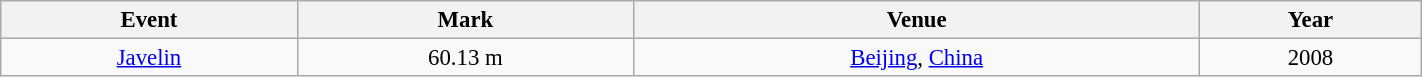<table class="wikitable" style="text-align:center; font-size:95%;" width="75%">
<tr>
<th>Event</th>
<th>Mark</th>
<th>Venue</th>
<th>Year</th>
</tr>
<tr>
<td><a href='#'>Javelin</a></td>
<td>60.13 m</td>
<td><a href='#'>Beijing</a>, <a href='#'>China</a></td>
<td>2008</td>
</tr>
</table>
